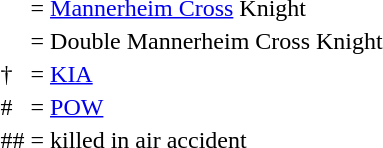<table>
<tr>
<td><big></big></td>
<td>=</td>
<td><a href='#'>Mannerheim Cross</a> Knight</td>
</tr>
<tr>
<td><big></big></td>
<td>=</td>
<td>Double Mannerheim Cross Knight</td>
</tr>
<tr>
<td>†</td>
<td>=</td>
<td><a href='#'>KIA</a></td>
</tr>
<tr>
<td>#</td>
<td>=</td>
<td><a href='#'>POW</a></td>
</tr>
<tr>
<td>##</td>
<td>=</td>
<td>killed in air accident</td>
</tr>
<tr>
</tr>
</table>
